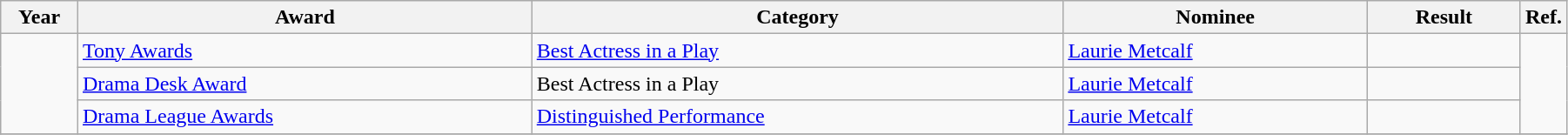<table class="wikitable" width="95%">
<tr>
<th width="5%">Year</th>
<th width="30%">Award</th>
<th width="35%">Category</th>
<th width="20%">Nominee</th>
<th width="10%">Result</th>
<th class=unsortable>Ref.</th>
</tr>
<tr>
<td rowspan=3></td>
<td><a href='#'>Tony Awards</a></td>
<td><a href='#'>Best Actress in a Play</a></td>
<td><a href='#'>Laurie Metcalf</a></td>
<td></td>
<td rowspan=3></td>
</tr>
<tr>
<td><a href='#'>Drama Desk Award</a></td>
<td>Best Actress in a Play</td>
<td><a href='#'>Laurie Metcalf</a></td>
<td></td>
</tr>
<tr>
<td><a href='#'>Drama League Awards</a></td>
<td><a href='#'>Distinguished Performance</a></td>
<td><a href='#'>Laurie Metcalf</a></td>
<td></td>
</tr>
<tr>
</tr>
</table>
